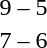<table style="text-align:center">
<tr>
<th width=200></th>
<th width=100></th>
<th width=200></th>
</tr>
<tr>
<td align=right><strong></strong></td>
<td>9 – 5</td>
<td align=left></td>
</tr>
<tr>
<td align=right><strong></strong></td>
<td>7 – 6</td>
<td align=left></td>
</tr>
</table>
